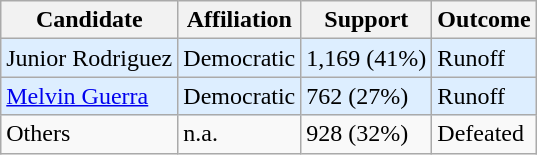<table class="wikitable">
<tr>
<th>Candidate</th>
<th>Affiliation</th>
<th>Support</th>
<th>Outcome</th>
</tr>
<tr>
<td bgcolor=#DDEEFF>Junior Rodriguez</td>
<td bgcolor=#DDEEFF>Democratic</td>
<td bgcolor=#DDEEFF>1,169 (41%)</td>
<td bgcolor=#DDEEFF>Runoff</td>
</tr>
<tr>
<td bgcolor=#DDEEFF><a href='#'>Melvin Guerra</a></td>
<td bgcolor=#DDEEFF>Democratic</td>
<td bgcolor=#DDEEFF>762 (27%)</td>
<td bgcolor=#DDEEFF>Runoff</td>
</tr>
<tr>
<td>Others</td>
<td>n.a.</td>
<td>928 (32%)</td>
<td>Defeated</td>
</tr>
</table>
